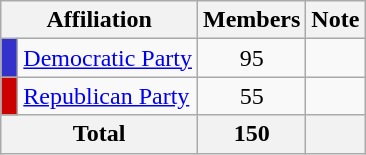<table class="wikitable">
<tr>
<th colspan="2" align="center" valign="bottom">Affiliation</th>
<th valign="bottom">Members</th>
<th valign="bottom">Note</th>
</tr>
<tr>
<td bgcolor="#3333CC"> </td>
<td><a href='#'>Democratic Party</a></td>
<td align="center">95</td>
<td></td>
</tr>
<tr>
<td bgcolor="#CC0000"> </td>
<td><a href='#'>Republican Party</a></td>
<td align="center">55</td>
<td></td>
</tr>
<tr>
<th colspan="2" align="center"><strong>Total</strong></th>
<th align="center"><strong>150</strong></th>
<th></th>
</tr>
</table>
